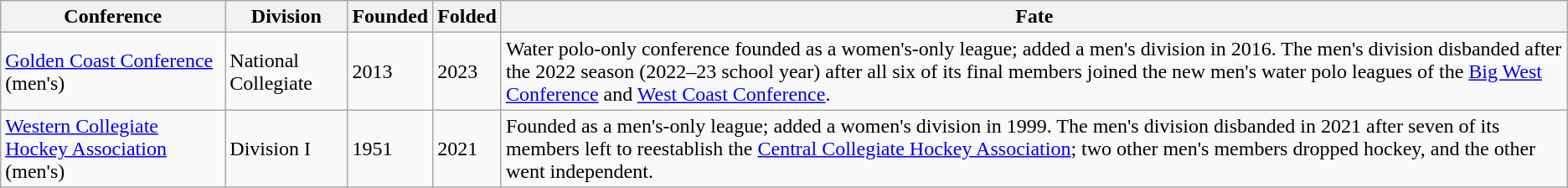<table class="sortable wikitable">
<tr>
<th>Conference</th>
<th>Division</th>
<th>Founded</th>
<th>Folded</th>
<th>Fate</th>
</tr>
<tr>
<td><a href='#'>Golden Coast Conference</a> (men's)</td>
<td>National Collegiate</td>
<td>2013</td>
<td>2023</td>
<td>Water polo-only conference founded as a women's-only league; added a men's division in 2016. The men's division disbanded after the 2022 season (2022–23 school year) after all six of its final members joined the new men's water polo leagues of the <a href='#'>Big West Conference</a> and <a href='#'>West Coast Conference</a>.</td>
</tr>
<tr>
<td><a href='#'>Western Collegiate Hockey Association</a> (men's)</td>
<td>Division I</td>
<td>1951</td>
<td>2021</td>
<td>Founded as a men's-only league; added a women's division in 1999. The men's division disbanded in 2021 after seven of its members left to reestablish the <a href='#'>Central Collegiate Hockey Association</a>; two other men's members dropped hockey, and the other went independent.</td>
</tr>
</table>
